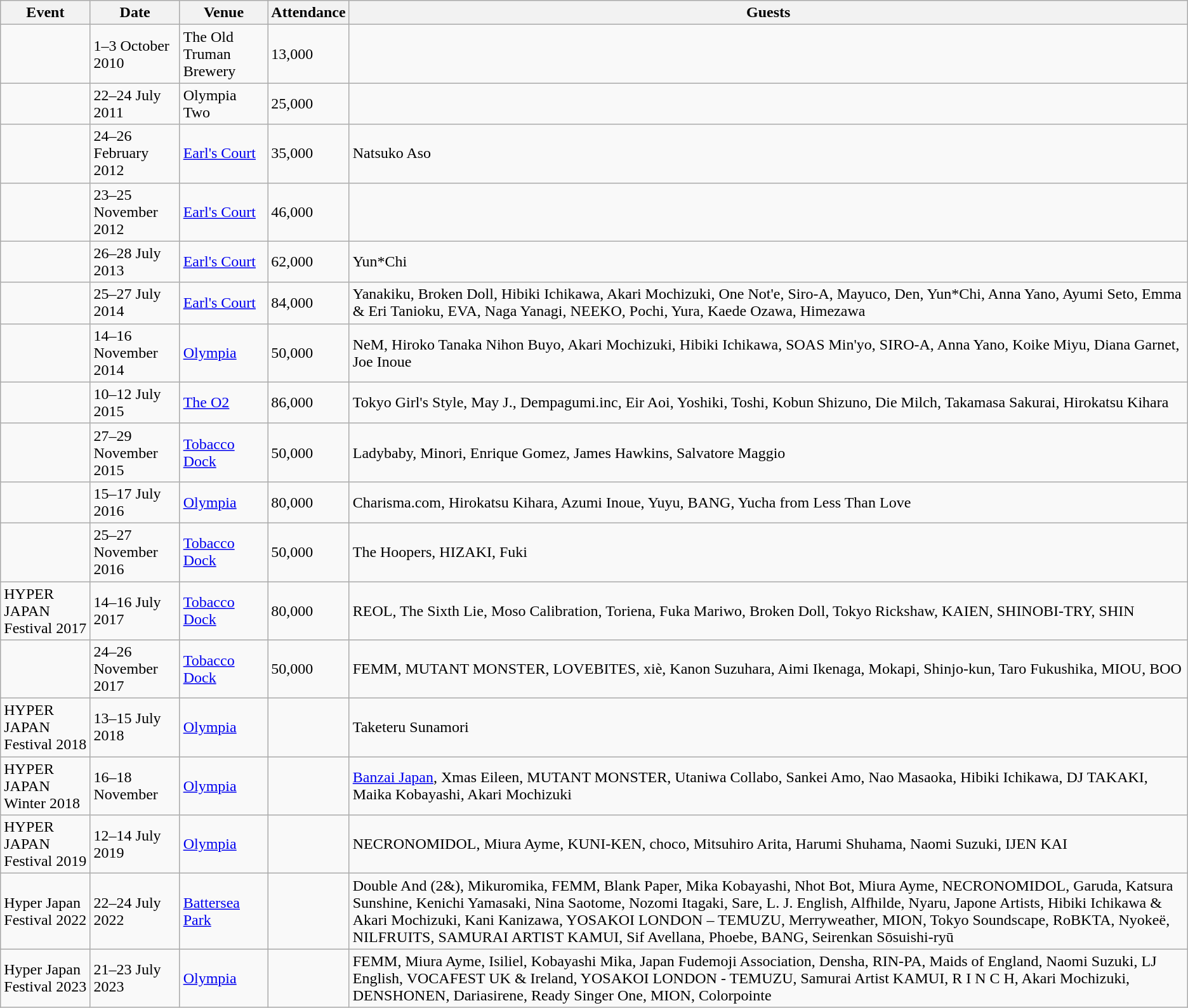<table class="wikitable sortable" align="center">
<tr>
<th>Event</th>
<th class="unsortable">Date<br></th>
<th>Venue</th>
<th>Attendance</th>
<th>Guests</th>
</tr>
<tr>
<td></td>
<td>1–3 October 2010</td>
<td sort>The Old Truman Brewery</td>
<td>13,000</td>
<td></td>
</tr>
<tr>
<td></td>
<td>22–24 July 2011</td>
<td sort>Olympia Two</td>
<td>25,000</td>
<td></td>
</tr>
<tr>
<td> </td>
<td>24–26 February 2012</td>
<td><a href='#'>Earl's Court</a></td>
<td>35,000</td>
<td>Natsuko Aso</td>
</tr>
<tr>
<td></td>
<td>23–25 November 2012</td>
<td><a href='#'>Earl's Court</a></td>
<td>46,000</td>
<td></td>
</tr>
<tr>
<td></td>
<td>26–28 July 2013</td>
<td><a href='#'>Earl's Court</a></td>
<td>62,000</td>
<td>Yun*Chi</td>
</tr>
<tr>
<td></td>
<td>25–27 July 2014</td>
<td><a href='#'>Earl's Court</a></td>
<td>84,000</td>
<td>Yanakiku, Broken Doll, Hibiki Ichikawa, Akari Mochizuki, One Not'e, Siro-A, Mayuco, Den, Yun*Chi, Anna Yano, Ayumi Seto, Emma & Eri Tanioku, EVA, Naga Yanagi, NEEKO, Pochi, Yura, Kaede Ozawa, Himezawa</td>
</tr>
<tr>
<td></td>
<td>14–16 November 2014</td>
<td><a href='#'>Olympia</a></td>
<td>50,000</td>
<td>NeM, Hiroko Tanaka Nihon Buyo, Akari Mochizuki, Hibiki Ichikawa, SOAS Min'yo, SIRO-A, Anna Yano, Koike Miyu, Diana Garnet, Joe Inoue</td>
</tr>
<tr>
<td></td>
<td>10–12 July 2015</td>
<td><a href='#'>The O2</a></td>
<td>86,000</td>
<td>Tokyo Girl's Style, May J., Dempagumi.inc, Eir Aoi, Yoshiki, Toshi, Kobun Shizuno, Die Milch, Takamasa Sakurai, Hirokatsu Kihara</td>
</tr>
<tr>
<td></td>
<td>27–29 November 2015</td>
<td><a href='#'>Tobacco Dock</a></td>
<td>50,000</td>
<td>Ladybaby, Minori, Enrique Gomez, James Hawkins, Salvatore Maggio</td>
</tr>
<tr>
<td></td>
<td>15–17 July 2016</td>
<td><a href='#'>Olympia</a></td>
<td>80,000</td>
<td>Charisma.com, Hirokatsu Kihara, Azumi Inoue, Yuyu, BANG, Yucha from Less Than Love</td>
</tr>
<tr>
<td> </td>
<td>25–27 November 2016</td>
<td><a href='#'>Tobacco Dock</a></td>
<td>50,000</td>
<td>The Hoopers, HIZAKI, Fuki</td>
</tr>
<tr>
<td>HYPER JAPAN Festival 2017</td>
<td>14–16 July 2017</td>
<td><a href='#'>Tobacco Dock</a></td>
<td>80,000</td>
<td>REOL, The Sixth Lie, Moso Calibration, Toriena, Fuka Mariwo, Broken Doll, Tokyo Rickshaw, KAIEN, SHINOBI-TRY, SHIN</td>
</tr>
<tr>
<td></td>
<td>24–26 November 2017</td>
<td><a href='#'>Tobacco Dock</a></td>
<td>50,000</td>
<td>FEMM, MUTANT MONSTER, LOVEBITES, xiè, Kanon Suzuhara, Aimi Ikenaga, Mokapi, Shinjo-kun, Taro Fukushika, MIOU, BOO</td>
</tr>
<tr>
<td>HYPER JAPAN Festival 2018</td>
<td>13–15 July 2018</td>
<td><a href='#'>Olympia</a></td>
<td></td>
<td>Taketeru Sunamori</td>
</tr>
<tr>
<td>HYPER JAPAN Winter  2018</td>
<td>16–18 November</td>
<td><a href='#'>Olympia</a></td>
<td></td>
<td><a href='#'>Banzai Japan</a>, Xmas Eileen, MUTANT MONSTER, Utaniwa Collabo, Sankei Amo, Nao Masaoka, Hibiki Ichikawa, DJ TAKAKI, Maika Kobayashi, Akari Mochizuki</td>
</tr>
<tr>
<td>HYPER JAPAN Festival 2019</td>
<td>12–14 July 2019</td>
<td><a href='#'>Olympia</a></td>
<td></td>
<td>NECRONOMIDOL, Miura Ayme, KUNI-KEN, choco, Mitsuhiro Arita, Harumi Shuhama, Naomi Suzuki, IJEN KAI</td>
</tr>
<tr>
<td>Hyper Japan Festival 2022</td>
<td>22–24 July 2022</td>
<td><a href='#'>Battersea Park</a></td>
<td></td>
<td>Double And (2&), Mikuromika, FEMM, Blank Paper, Mika Kobayashi, Nhot Bot, Miura Ayme, NECRONOMIDOL, Garuda, Katsura Sunshine, Kenichi Yamasaki, Nina Saotome, Nozomi Itagaki, Sare, L. J. English, Alfhilde, Nyaru, Japone Artists, Hibiki Ichikawa & Akari Mochizuki, Kani Kanizawa, YOSAKOI LONDON – TEMUZU, Merryweather, MION, Tokyo Soundscape, RoBKTA, Nyokeë, NILFRUITS, SAMURAI ARTIST KAMUI, Sif Avellana, Phoebe, BANG, Seirenkan Sōsuishi-ryū</td>
</tr>
<tr>
<td>Hyper Japan Festival 2023</td>
<td>21–23 July 2023</td>
<td><a href='#'>Olympia</a></td>
<td></td>
<td>FEMM, Miura Ayme, Isiliel, Kobayashi Mika, Japan Fudemoji Association, Densha, RIN-PA, Maids of England, Naomi Suzuki, LJ English, VOCAFEST UK & Ireland, YOSAKOI LONDON - TEMUZU, Samurai Artist KAMUI, R I N C H, Akari Mochizuki, DENSHONEN, Dariasirene, Ready Singer One, MION, Colorpointe</td>
</tr>
</table>
